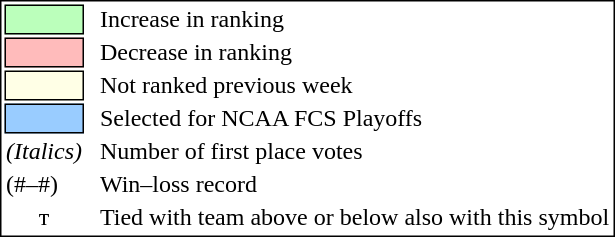<table style="border:1px solid black;">
<tr>
<td style="background:#bbffbb; width:20px; border:1px solid black;"></td>
<td> </td>
<td>Increase in ranking</td>
</tr>
<tr>
<td style="background:#ffbbbb; width:20px; border:1px solid black;"></td>
<td> </td>
<td>Decrease in ranking</td>
</tr>
<tr>
<td style="background:#FFFFE6; width:20px; border:1px solid black;"></td>
<td> </td>
<td>Not ranked previous week</td>
</tr>
<tr>
<td style="background:#9cf; width:20px; border:1px solid black;"></td>
<td> </td>
<td>Selected for NCAA FCS Playoffs</td>
</tr>
<tr>
<td><em>(Italics)</em></td>
<td> </td>
<td>Number of first place votes</td>
</tr>
<tr>
<td>(#–#)</td>
<td> </td>
<td>Win–loss record</td>
</tr>
<tr>
<td align="center">т</td>
<td> </td>
<td>Tied with team above or below also with this symbol</td>
</tr>
</table>
